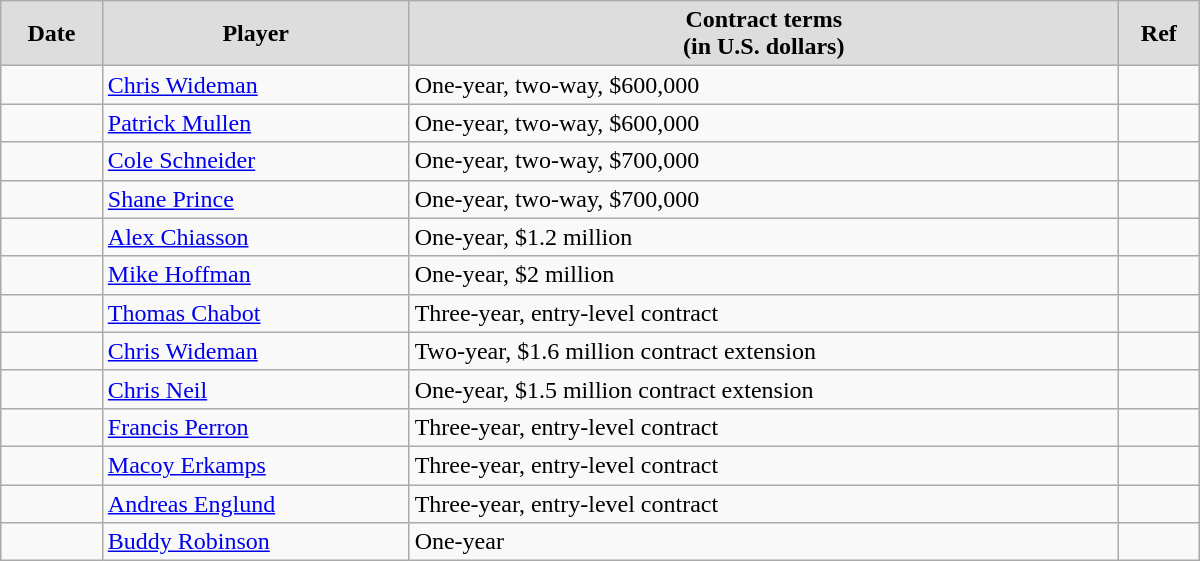<table class="wikitable" style="width:50em; padding:3px;;">
<tr style="text-align:center; background:#ddd;">
<td><strong>Date</strong></td>
<td><strong>Player</strong></td>
<td><strong>Contract terms</strong><br><strong>(in U.S. dollars)</strong></td>
<td><strong>Ref</strong></td>
</tr>
<tr>
<td></td>
<td><a href='#'>Chris Wideman</a></td>
<td>One-year, two-way, $600,000</td>
<td></td>
</tr>
<tr>
<td></td>
<td><a href='#'>Patrick Mullen</a></td>
<td>One-year, two-way, $600,000</td>
<td></td>
</tr>
<tr>
<td></td>
<td><a href='#'>Cole Schneider</a></td>
<td>One-year, two-way, $700,000</td>
<td></td>
</tr>
<tr>
<td></td>
<td><a href='#'>Shane Prince</a></td>
<td>One-year, two-way, $700,000</td>
<td></td>
</tr>
<tr>
<td></td>
<td><a href='#'>Alex Chiasson</a></td>
<td>One-year, $1.2 million</td>
<td></td>
</tr>
<tr>
<td></td>
<td><a href='#'>Mike Hoffman</a></td>
<td>One-year, $2 million</td>
<td></td>
</tr>
<tr>
<td></td>
<td><a href='#'>Thomas Chabot</a></td>
<td>Three-year, entry-level contract</td>
<td></td>
</tr>
<tr>
<td></td>
<td><a href='#'>Chris Wideman</a></td>
<td>Two-year, $1.6 million contract extension</td>
<td></td>
</tr>
<tr>
<td></td>
<td><a href='#'>Chris Neil</a></td>
<td>One-year, $1.5 million contract extension</td>
<td></td>
</tr>
<tr>
<td></td>
<td><a href='#'>Francis Perron</a></td>
<td>Three-year, entry-level contract</td>
<td></td>
</tr>
<tr>
<td></td>
<td><a href='#'>Macoy Erkamps</a></td>
<td>Three-year, entry-level contract</td>
<td></td>
</tr>
<tr>
<td></td>
<td><a href='#'>Andreas Englund</a></td>
<td>Three-year, entry-level contract</td>
<td></td>
</tr>
<tr>
<td></td>
<td><a href='#'>Buddy Robinson</a></td>
<td>One-year</td>
<td></td>
</tr>
</table>
